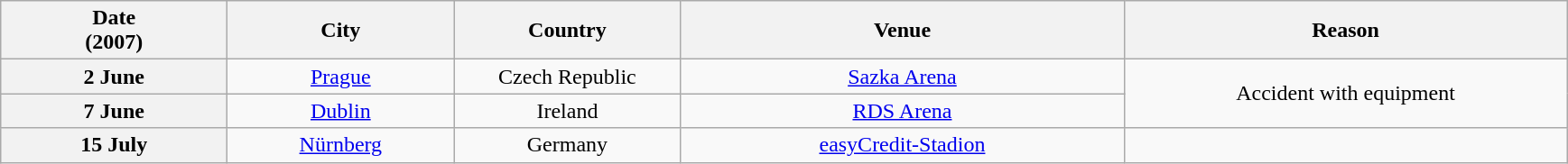<table class="wikitable plainrowheaders" style="text-align:center;">
<tr>
<th scope="col" style="width:10em;">Date<br>(2007)</th>
<th scope="col" style="width:10em;">City</th>
<th scope="col" style="width:10em;">Country</th>
<th scope="col" style="width:20em;">Venue</th>
<th scope="col" style="width:20em;">Reason</th>
</tr>
<tr>
<th scope="row" style="text-align:center;">2 June</th>
<td><a href='#'>Prague</a></td>
<td>Czech Republic</td>
<td><a href='#'>Sazka Arena</a></td>
<td rowspan="2">Accident with equipment</td>
</tr>
<tr>
<th scope="row" style="text-align:center;">7 June</th>
<td><a href='#'>Dublin</a></td>
<td>Ireland</td>
<td><a href='#'>RDS Arena</a></td>
</tr>
<tr>
<th scope="row" style="text-align:center;">15 July</th>
<td><a href='#'>Nürnberg</a></td>
<td>Germany</td>
<td><a href='#'>easyCredit-Stadion</a></td>
<td></td>
</tr>
</table>
